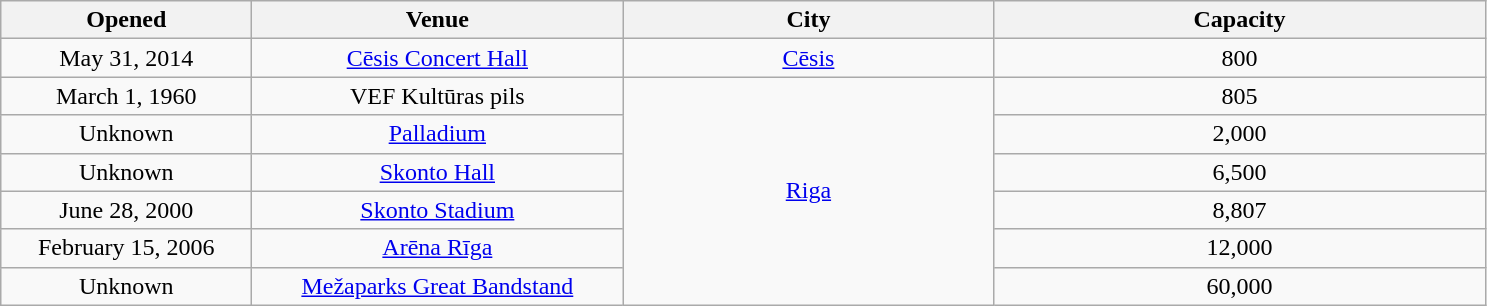<table class="sortable wikitable" style="text-align:center;">
<tr>
<th scope="col" style="width:10em;">Opened</th>
<th scope="col" style="width:15em;">Venue</th>
<th scope="col" style="width:15em;">City</th>
<th scope="col" style="width:20em;">Capacity</th>
</tr>
<tr>
<td>May 31, 2014</td>
<td><a href='#'>Cēsis Concert Hall</a></td>
<td><a href='#'>Cēsis</a></td>
<td>800</td>
</tr>
<tr>
<td>March 1, 1960</td>
<td>VEF Kultūras pils</td>
<td rowspan="6"><a href='#'>Riga</a></td>
<td>805</td>
</tr>
<tr>
<td>Unknown</td>
<td><a href='#'>Palladium</a></td>
<td>2,000</td>
</tr>
<tr>
<td>Unknown</td>
<td><a href='#'>Skonto Hall</a></td>
<td>6,500</td>
</tr>
<tr>
<td>June 28, 2000</td>
<td><a href='#'>Skonto Stadium</a></td>
<td>8,807</td>
</tr>
<tr>
<td>February 15, 2006</td>
<td><a href='#'>Arēna Rīga</a></td>
<td>12,000</td>
</tr>
<tr>
<td>Unknown</td>
<td><a href='#'>Mežaparks Great Bandstand</a></td>
<td>60,000</td>
</tr>
</table>
